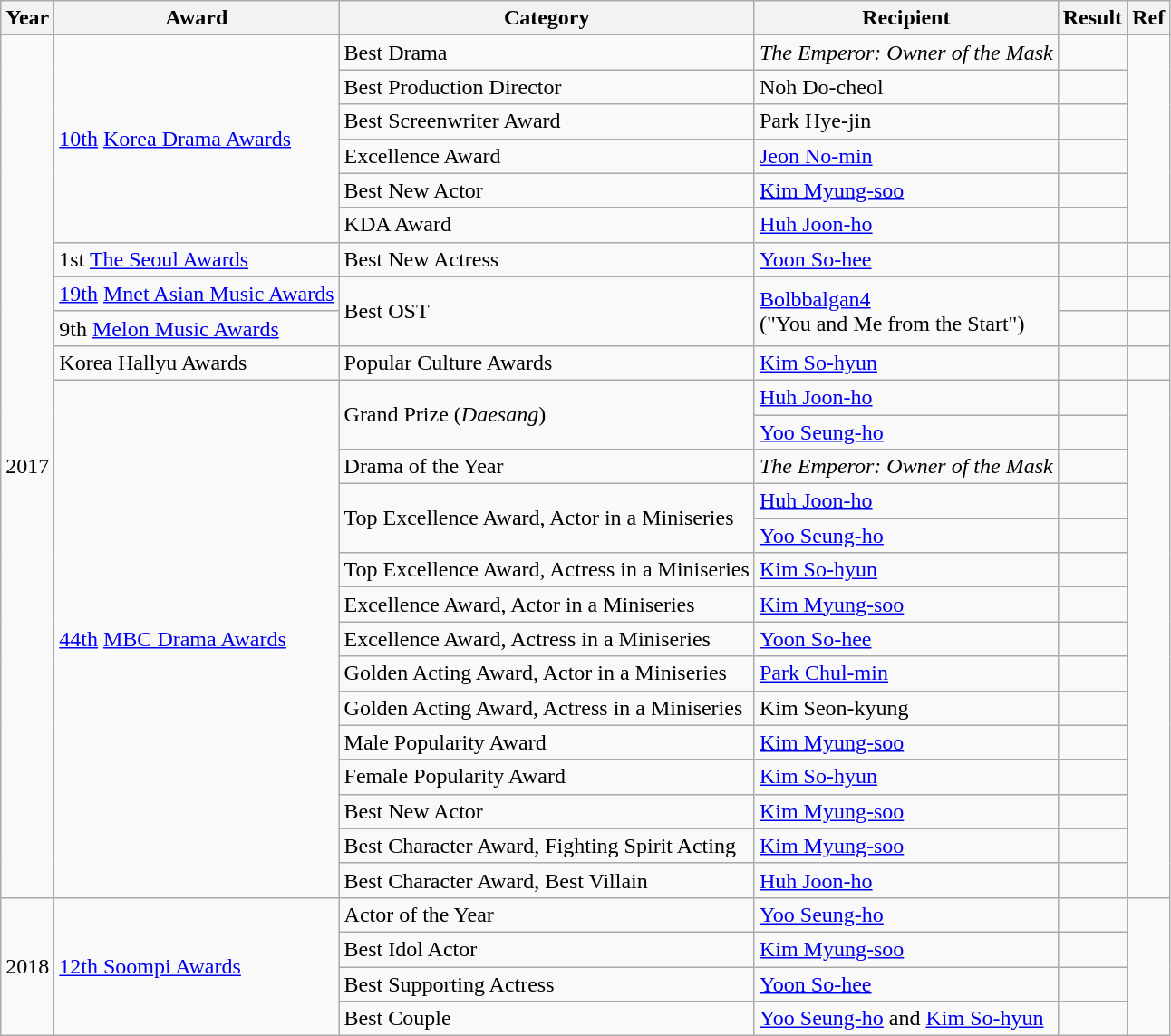<table class="wikitable sortable">
<tr>
<th>Year</th>
<th>Award</th>
<th>Category</th>
<th>Recipient</th>
<th>Result</th>
<th class="unsortable">Ref</th>
</tr>
<tr>
<td rowspan="25">2017</td>
<td rowspan="6"><a href='#'>10th</a> <a href='#'>Korea Drama Awards</a></td>
<td>Best Drama</td>
<td><em>The Emperor: Owner of the Mask</em></td>
<td></td>
<td rowspan="6"></td>
</tr>
<tr>
<td>Best Production Director</td>
<td>Noh Do-cheol</td>
<td></td>
</tr>
<tr>
<td>Best Screenwriter Award</td>
<td>Park Hye-jin</td>
<td></td>
</tr>
<tr>
<td>Excellence Award</td>
<td><a href='#'>Jeon No-min</a></td>
<td></td>
</tr>
<tr>
<td>Best New Actor</td>
<td><a href='#'>Kim Myung-soo</a></td>
<td></td>
</tr>
<tr>
<td>KDA Award</td>
<td><a href='#'>Huh Joon-ho</a></td>
<td></td>
</tr>
<tr>
<td>1st <a href='#'>The Seoul Awards</a></td>
<td>Best New Actress</td>
<td><a href='#'>Yoon So-hee</a></td>
<td></td>
<td></td>
</tr>
<tr>
<td><a href='#'>19th</a> <a href='#'>Mnet Asian Music Awards</a></td>
<td rowspan="2">Best OST</td>
<td rowspan="2"><a href='#'>Bolbbalgan4</a> <br>("You and Me from the Start")</td>
<td></td>
<td></td>
</tr>
<tr>
<td>9th <a href='#'>Melon Music Awards</a></td>
<td></td>
<td></td>
</tr>
<tr>
<td>Korea Hallyu Awards</td>
<td>Popular Culture Awards</td>
<td><a href='#'>Kim So-hyun</a></td>
<td></td>
<td></td>
</tr>
<tr>
<td rowspan="15"><a href='#'>44th</a> <a href='#'>MBC Drama Awards</a></td>
<td rowspan=2>Grand Prize (<em>Daesang</em>)</td>
<td><a href='#'>Huh Joon-ho</a></td>
<td></td>
<td rowspan="15"></td>
</tr>
<tr>
<td><a href='#'>Yoo Seung-ho</a></td>
<td></td>
</tr>
<tr>
<td>Drama of the Year</td>
<td><em>The Emperor: Owner of the Mask</em></td>
<td></td>
</tr>
<tr>
<td rowspan=2>Top Excellence Award, Actor in a Miniseries</td>
<td><a href='#'>Huh Joon-ho</a></td>
<td></td>
</tr>
<tr>
<td><a href='#'>Yoo Seung-ho</a></td>
<td></td>
</tr>
<tr>
<td>Top Excellence Award, Actress in a Miniseries</td>
<td><a href='#'>Kim So-hyun</a></td>
<td></td>
</tr>
<tr>
<td>Excellence Award, Actor in a Miniseries</td>
<td><a href='#'>Kim Myung-soo</a></td>
<td></td>
</tr>
<tr>
<td>Excellence Award, Actress in a Miniseries</td>
<td><a href='#'>Yoon So-hee</a></td>
<td></td>
</tr>
<tr>
<td>Golden Acting Award, Actor in a Miniseries</td>
<td><a href='#'>Park Chul-min</a></td>
<td></td>
</tr>
<tr>
<td>Golden Acting Award, Actress in a Miniseries</td>
<td>Kim Seon-kyung</td>
<td></td>
</tr>
<tr>
<td>Male Popularity Award</td>
<td><a href='#'>Kim Myung-soo</a></td>
<td></td>
</tr>
<tr>
<td>Female Popularity Award</td>
<td><a href='#'>Kim So-hyun</a></td>
<td></td>
</tr>
<tr>
<td>Best New Actor</td>
<td><a href='#'>Kim Myung-soo</a></td>
<td></td>
</tr>
<tr>
<td>Best Character Award, Fighting Spirit Acting</td>
<td><a href='#'>Kim Myung-soo</a></td>
<td></td>
</tr>
<tr>
<td>Best Character Award, Best Villain</td>
<td><a href='#'>Huh Joon-ho</a></td>
<td></td>
</tr>
<tr>
<td rowspan="4">2018</td>
<td rowspan="4"><a href='#'>12th Soompi Awards</a></td>
<td>Actor of the Year</td>
<td><a href='#'>Yoo Seung-ho</a></td>
<td></td>
<td rowspan="4"></td>
</tr>
<tr>
<td>Best Idol Actor</td>
<td><a href='#'>Kim Myung-soo</a></td>
<td></td>
</tr>
<tr>
<td>Best Supporting Actress</td>
<td><a href='#'>Yoon So-hee</a></td>
<td></td>
</tr>
<tr>
<td>Best Couple</td>
<td><a href='#'>Yoo Seung-ho</a> and <a href='#'>Kim So-hyun</a></td>
<td></td>
</tr>
</table>
